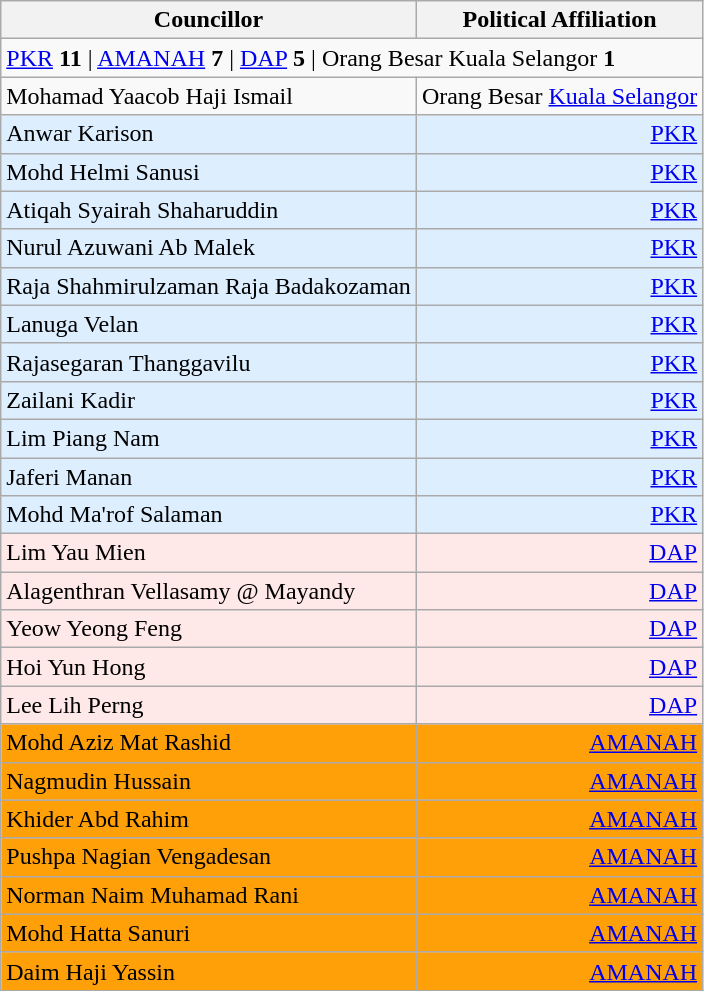<table class="wikitable sortable mw-collapsible">
<tr>
<th>Councillor</th>
<th>Political Affiliation</th>
</tr>
<tr>
<td colspan = "8"><a href='#'>PKR</a> <strong>11</strong> |  <a href='#'>AMANAH</a> <strong>7</strong> | <a href='#'>DAP</a> <strong>5</strong>   | Orang Besar Kuala Selangor <strong>1</strong></td>
</tr>
<tr>
<td>Mohamad Yaacob Haji Ismail</td>
<td align="right">Orang Besar <a href='#'>Kuala Selangor</a></td>
</tr>
<tr bgcolor="ddeeff">
<td>Anwar Karison</td>
<td align="right"><a href='#'>PKR</a></td>
</tr>
<tr bgcolor="ddeeff">
<td>Mohd Helmi Sanusi</td>
<td align="right"><a href='#'>PKR</a></td>
</tr>
<tr bgcolor="ddeeff">
<td>Atiqah Syairah Shaharuddin</td>
<td align="right"><a href='#'>PKR</a></td>
</tr>
<tr bgcolor="ddeeff">
<td>Nurul Azuwani Ab Malek</td>
<td align="right"><a href='#'>PKR</a></td>
</tr>
<tr bgcolor="ddeeff">
<td>Raja Shahmirulzaman Raja Badakozaman</td>
<td align="right"><a href='#'>PKR</a></td>
</tr>
<tr bgcolor="ddeeff">
<td>Lanuga Velan</td>
<td align="right"><a href='#'>PKR</a></td>
</tr>
<tr bgcolor="ddeeff">
<td>Rajasegaran Thanggavilu</td>
<td align="right"><a href='#'>PKR</a></td>
</tr>
<tr bgcolor="ddeeff">
<td>Zailani Kadir</td>
<td align="right"><a href='#'>PKR</a></td>
</tr>
<tr bgcolor="ddeeff">
<td>Lim Piang Nam</td>
<td align="right"><a href='#'>PKR</a></td>
</tr>
<tr bgcolor="ddeeff">
<td>Jaferi Manan</td>
<td align="right"><a href='#'>PKR</a></td>
</tr>
<tr bgcolor="ddeeff">
<td>Mohd Ma'rof Salaman</td>
<td align="right"><a href='#'>PKR</a></td>
</tr>
<tr bgcolor="ffe8e8">
<td>Lim Yau Mien</td>
<td align="right"><a href='#'>DAP</a></td>
</tr>
<tr bgcolor="ffe8e8">
<td>Alagenthran Vellasamy @ Mayandy</td>
<td align="right"><a href='#'>DAP</a></td>
</tr>
<tr bgcolor="ffe8e8">
<td>Yeow Yeong Feng</td>
<td align="right"><a href='#'>DAP</a></td>
</tr>
<tr bgcolor="ffe8e8">
<td>Hoi Yun Hong</td>
<td align="right"><a href='#'>DAP</a></td>
</tr>
<tr bgcolor="ffe8e8">
<td>Lee Lih Perng</td>
<td align="right"><a href='#'>DAP</a></td>
</tr>
<tr bgcolor="#FFA009">
<td>Mohd Aziz Mat Rashid</td>
<td align="right"><a href='#'>AMANAH</a></td>
</tr>
<tr bgcolor="#FFA009">
<td>Nagmudin Hussain</td>
<td align="right"><a href='#'>AMANAH</a></td>
</tr>
<tr bgcolor="#FFA009">
<td>Khider Abd Rahim</td>
<td align="right"><a href='#'>AMANAH</a></td>
</tr>
<tr bgcolor="#FFA009">
<td>Pushpa Nagian Vengadesan</td>
<td align="right"><a href='#'>AMANAH</a></td>
</tr>
<tr bgcolor="#FFA009">
<td>Norman Naim Muhamad Rani</td>
<td align="right"><a href='#'>AMANAH</a></td>
</tr>
<tr bgcolor="#FFA009">
<td>Mohd Hatta Sanuri</td>
<td align="right"><a href='#'>AMANAH</a></td>
</tr>
<tr bgcolor="#FFA009">
<td>Daim Haji Yassin</td>
<td align="right"><a href='#'>AMANAH</a></td>
</tr>
</table>
